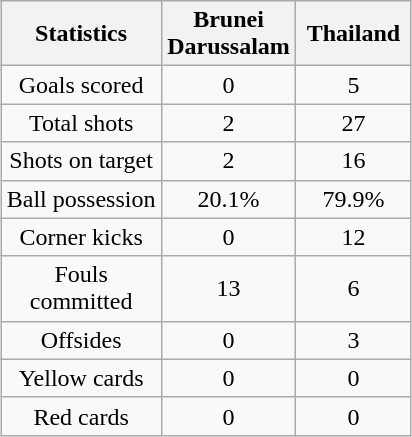<table class="wikitable" style="text-align:center;margin: auto">
<tr>
<th scope=col width=100>Statistics</th>
<th scope=col width=70>Brunei Darussalam</th>
<th scope=col width=70>Thailand</th>
</tr>
<tr>
<td>Goals scored</td>
<td>0</td>
<td>5</td>
</tr>
<tr>
<td>Total shots</td>
<td>2</td>
<td>27</td>
</tr>
<tr>
<td>Shots on target</td>
<td>2</td>
<td>16</td>
</tr>
<tr>
<td>Ball possession</td>
<td>20.1%</td>
<td>79.9%</td>
</tr>
<tr>
<td>Corner kicks</td>
<td>0</td>
<td>12</td>
</tr>
<tr>
<td>Fouls committed</td>
<td>13</td>
<td>6</td>
</tr>
<tr>
<td>Offsides</td>
<td>0</td>
<td>3</td>
</tr>
<tr>
<td>Yellow cards</td>
<td>0</td>
<td>0</td>
</tr>
<tr>
<td>Red cards</td>
<td>0</td>
<td>0</td>
</tr>
</table>
